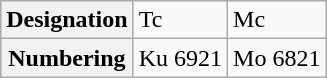<table class="wikitable">
<tr>
<th>Designation</th>
<td>Tc</td>
<td>Mc</td>
</tr>
<tr>
<th>Numbering</th>
<td>Ku 6921</td>
<td>Mo 6821</td>
</tr>
</table>
